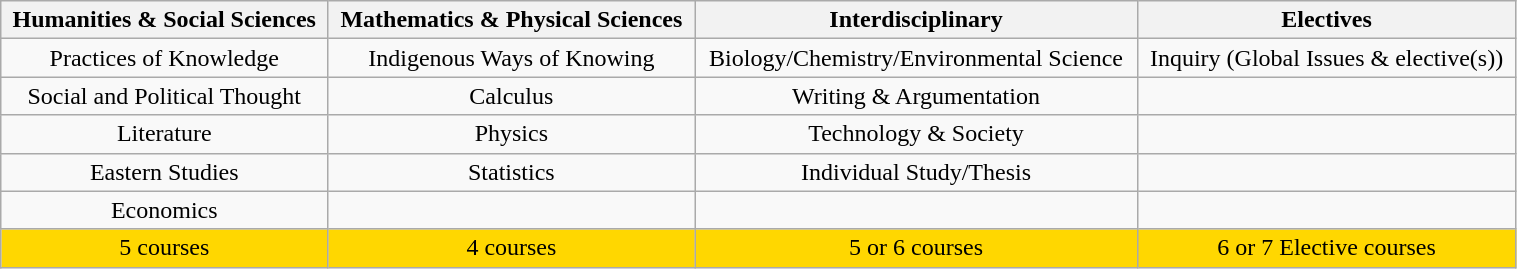<table class="wikitable" border="1" style="text-align:center; width:80%;">
<tr>
<th>Humanities & Social Sciences</th>
<th>Mathematics & Physical Sciences</th>
<th>Interdisciplinary</th>
<th>Electives</th>
</tr>
<tr>
<td>Practices of Knowledge</td>
<td>Indigenous Ways of Knowing</td>
<td>Biology/Chemistry/Environmental Science</td>
<td>Inquiry (Global Issues & elective(s))</td>
</tr>
<tr>
<td>Social and Political Thought</td>
<td>Calculus</td>
<td>Writing & Argumentation</td>
<td></td>
</tr>
<tr>
<td>Literature</td>
<td>Physics</td>
<td>Technology & Society</td>
<td></td>
</tr>
<tr>
<td>Eastern Studies</td>
<td>Statistics</td>
<td>Individual Study/Thesis</td>
<td></td>
</tr>
<tr>
<td>Economics</td>
<td></td>
<td></td>
<td></td>
</tr>
<tr style="background:gold">
<td>5 courses</td>
<td>4 courses</td>
<td>5 or 6 courses</td>
<td>6 or 7 Elective courses</td>
</tr>
</table>
